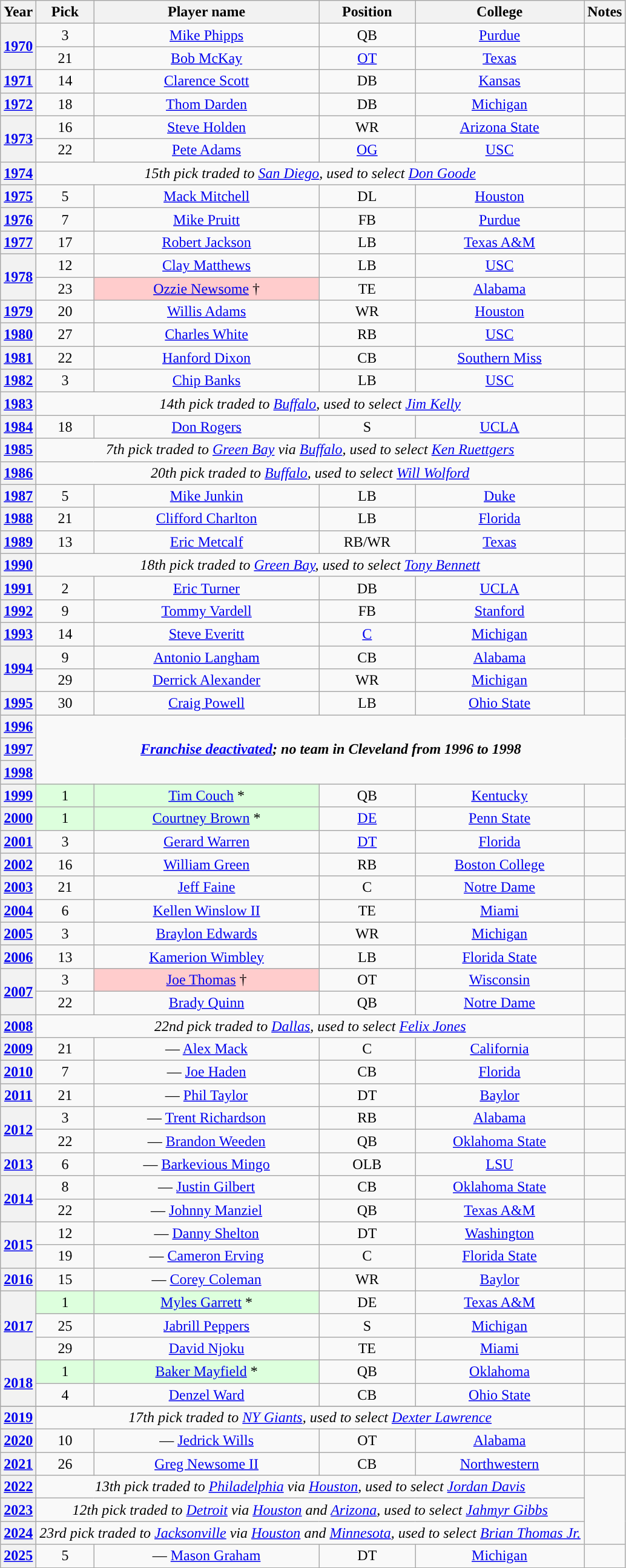<table class="wikitable" style="text-align:center">
<tr>
<th scope=col>Year</th>
<th scope=col>Pick</th>
<th scope=col>Player name</th>
<th scope=col>Position</th>
<th scope=col>College</th>
<th scope=col class=unsortable>Notes</onlyinclude></th>
</tr>
<tr>
<th scope=rowgroup rowspan="2" align="center"><a href='#'>1970</a></th>
<td align="center">3</td>
<td><a href='#'>Mike Phipps</a></td>
<td>QB</td>
<td><a href='#'>Purdue</a></td>
<td align="center"></td>
</tr>
<tr>
<td align="center">21</td>
<td><a href='#'>Bob McKay</a></td>
<td><a href='#'>OT</a></td>
<td><a href='#'>Texas</a></td>
<td></td>
</tr>
<tr>
<th scope=row align="center"><a href='#'>1971</a></th>
<td align="center">14</td>
<td><a href='#'>Clarence Scott</a></td>
<td>DB</td>
<td><a href='#'>Kansas</a></td>
<td></td>
</tr>
<tr>
<th scope=row align="center"><a href='#'>1972</a></th>
<td align="center">18</td>
<td><a href='#'>Thom Darden</a></td>
<td>DB</td>
<td><a href='#'>Michigan</a></td>
<td></td>
</tr>
<tr>
<th scope=rowgroup rowspan="2" align="center"><a href='#'>1973</a></th>
<td align="center">16</td>
<td><a href='#'>Steve Holden</a></td>
<td>WR</td>
<td><a href='#'>Arizona State</a></td>
<td align="center"></td>
</tr>
<tr>
<td align="center">22</td>
<td><a href='#'>Pete Adams</a></td>
<td><a href='#'>OG</a></td>
<td><a href='#'>USC</a></td>
<td></td>
</tr>
<tr>
<th scope=row align="center"><a href='#'>1974</a></th>
<td colspan="4" align="center"><em>15th pick traded to <a href='#'>San Diego</a>, used to select <a href='#'>Don Goode</a></em></td>
<td align="center"></td>
</tr>
<tr>
<th scope=row align="center"><a href='#'>1975</a></th>
<td align="center">5</td>
<td><a href='#'>Mack Mitchell</a></td>
<td>DL</td>
<td><a href='#'>Houston</a></td>
<td></td>
</tr>
<tr>
<th scope=row align="center"><a href='#'>1976</a></th>
<td align="center">7</td>
<td><a href='#'>Mike Pruitt</a></td>
<td>FB</td>
<td><a href='#'>Purdue</a></td>
<td></td>
</tr>
<tr>
<th scope=row align="center"><a href='#'>1977</a></th>
<td align="center">17</td>
<td><a href='#'>Robert Jackson</a></td>
<td>LB</td>
<td><a href='#'>Texas A&M</a></td>
<td></td>
</tr>
<tr>
<th scope=rowgroup rowspan="2" align="center"><a href='#'>1978</a></th>
<td align="center">12</td>
<td><a href='#'>Clay Matthews</a></td>
<td>LB</td>
<td><a href='#'>USC</a></td>
<td></td>
</tr>
<tr>
<td align="center">23</td>
<td style="background-color: #FFCCCC;"><a href='#'>Ozzie Newsome</a> †</td>
<td>TE</td>
<td><a href='#'>Alabama</a></td>
<td align="center"></td>
</tr>
<tr>
<th scope=row align="center"><a href='#'>1979</a></th>
<td align="center">20</td>
<td><a href='#'>Willis Adams</a></td>
<td>WR</td>
<td><a href='#'>Houston</a></td>
<td align="center"></td>
</tr>
<tr>
<th scope=row align="center"><a href='#'>1980</a></th>
<td align="center">27</td>
<td><a href='#'>Charles White</a></td>
<td>RB</td>
<td><a href='#'>USC</a></td>
<td align="center"></td>
</tr>
<tr>
<th scope=row align="center"><a href='#'>1981</a></th>
<td align="center">22</td>
<td><a href='#'>Hanford Dixon</a></td>
<td>CB</td>
<td><a href='#'>Southern Miss</a></td>
<td></td>
</tr>
<tr>
<th scope=row align="center"><a href='#'>1982</a></th>
<td align="center">3</td>
<td><a href='#'>Chip Banks</a></td>
<td>LB</td>
<td><a href='#'>USC</a></td>
<td></td>
</tr>
<tr>
<th scope=row align="center"><a href='#'>1983</a></th>
<td colspan="4" align="center"><em>14th pick traded to <a href='#'>Buffalo</a>, used to select <a href='#'>Jim Kelly</a></em></td>
<td align="center"></td>
</tr>
<tr>
<th scope=row align="center"><a href='#'>1984</a></th>
<td align="center">18</td>
<td><a href='#'>Don Rogers</a></td>
<td>S</td>
<td><a href='#'>UCLA</a></td>
<td></td>
</tr>
<tr>
<th scope=row align="center"><a href='#'>1985</a></th>
<td colspan="4" align="center"><em>7th pick traded to <a href='#'>Green Bay</a> via <a href='#'>Buffalo</a>, used to select <a href='#'>Ken Ruettgers</a></em></td>
<td align="center"></td>
</tr>
<tr>
<th scope=row align="center"><a href='#'>1986</a></th>
<td colspan="4" align="center"><em>20th pick traded to <a href='#'>Buffalo</a>, used to select <a href='#'>Will Wolford</a></em></td>
<td align="center"></td>
</tr>
<tr>
<th scope=row align="center"><a href='#'>1987</a></th>
<td align="center">5</td>
<td><a href='#'>Mike Junkin</a></td>
<td>LB</td>
<td><a href='#'>Duke</a></td>
<td align="center"></td>
</tr>
<tr>
<th scope=row align="center"><a href='#'>1988</a></th>
<td align="center">21</td>
<td><a href='#'>Clifford Charlton</a></td>
<td>LB</td>
<td><a href='#'>Florida</a></td>
<td></td>
</tr>
<tr>
<th scope=row align="center"><a href='#'>1989</a></th>
<td align="center">13</td>
<td><a href='#'>Eric Metcalf</a></td>
<td>RB/WR</td>
<td><a href='#'>Texas</a></td>
<td align="center"></td>
</tr>
<tr>
<th scope=row align="center"><a href='#'>1990</a></th>
<td colspan="4" align="center"><em>18th pick traded to <a href='#'>Green Bay</a>, used to select <a href='#'>Tony Bennett</a></em></td>
<td align="center"></td>
</tr>
<tr>
<th scope=row align="center"><a href='#'>1991</a></th>
<td align="center">2</td>
<td><a href='#'>Eric Turner</a></td>
<td>DB</td>
<td><a href='#'>UCLA</a></td>
<td></td>
</tr>
<tr>
<th scope=row align="center"><a href='#'>1992</a></th>
<td align="center">9</td>
<td><a href='#'>Tommy Vardell</a></td>
<td>FB</td>
<td><a href='#'>Stanford</a></td>
<td></td>
</tr>
<tr>
<th scope=row align="center"><a href='#'>1993</a></th>
<td align="center">14</td>
<td><a href='#'>Steve Everitt</a></td>
<td><a href='#'>C</a></td>
<td><a href='#'>Michigan</a></td>
<td align="center"></td>
</tr>
<tr>
<th scope=rowgroup rowspan="2" align="center"><a href='#'>1994</a></th>
<td align="center">9</td>
<td><a href='#'>Antonio Langham</a></td>
<td>CB</td>
<td><a href='#'>Alabama</a></td>
<td></td>
</tr>
<tr>
<td align="center">29</td>
<td><a href='#'>Derrick Alexander</a></td>
<td>WR</td>
<td><a href='#'>Michigan</a></td>
<td align="center"></td>
</tr>
<tr>
<th scope=row align="center"><a href='#'>1995</a></th>
<td align="center">30</td>
<td><a href='#'>Craig Powell</a></td>
<td>LB</td>
<td><a href='#'>Ohio State</a></td>
<td align="center"></td>
</tr>
<tr>
<th scope=row align="center"><a href='#'>1996</a></th>
<td rowspan="3" colspan="5" align="center" valign="middle"><strong><em><a href='#'>Franchise deactivated</a>; no team in Cleveland from 1996 to 1998</em></strong></td>
</tr>
<tr>
<th scope=row align="center"><a href='#'>1997</a></th>
</tr>
<tr>
<th scope=row align="center"><a href='#'>1998</a><onlyinclude></th>
</tr>
<tr>
<th scope=row align="center"><a href='#'>1999</a></th>
<td align="center" style="background-color: #DDFFDD;">1</td>
<td style="background-color: #DDFFDD;"><a href='#'>Tim Couch</a> *</td>
<td>QB</td>
<td><a href='#'>Kentucky</a></td>
<td></td>
</tr>
<tr>
<th scope=row align="center"><a href='#'>2000</a></th>
<td align="center" style="background-color: #DDFFDD;">1</td>
<td style="background-color: #DDFFDD;"><a href='#'>Courtney Brown</a> *</td>
<td><a href='#'>DE</a></td>
<td><a href='#'>Penn State</a></td>
<td></td>
</tr>
<tr>
<th scope=row align="center"><a href='#'>2001</a></th>
<td align="center">3</td>
<td><a href='#'>Gerard Warren</a></td>
<td><a href='#'>DT</a></td>
<td><a href='#'>Florida</a></td>
<td></td>
</tr>
<tr>
<th scope=row align="center"><a href='#'>2002</a></th>
<td align="center">16</td>
<td><a href='#'>William Green</a></td>
<td>RB</td>
<td><a href='#'>Boston College</a></td>
<td align="center"></td>
</tr>
<tr>
<th scope=row align="center"><a href='#'>2003</a></th>
<td align="center">21</td>
<td><a href='#'>Jeff Faine</a></td>
<td>C</td>
<td><a href='#'>Notre Dame</a></td>
<td></td>
</tr>
<tr>
<th scope=row align="center"><a href='#'>2004</a></th>
<td align="center">6</td>
<td><a href='#'>Kellen Winslow II</a></td>
<td>TE</td>
<td><a href='#'>Miami</a></td>
<td align="center"></td>
</tr>
<tr>
<th scope=row align="center"><a href='#'>2005</a></th>
<td align="center">3</td>
<td><a href='#'>Braylon Edwards</a></td>
<td>WR</td>
<td><a href='#'>Michigan</a></td>
<td></td>
</tr>
<tr>
<th scope=row align="center"><a href='#'>2006</a></th>
<td align="center">13</td>
<td><a href='#'>Kamerion Wimbley</a></td>
<td>LB</td>
<td><a href='#'>Florida State</a></td>
<td align="center"></td>
</tr>
<tr>
<th scope=rowgroup align="center" rowspan="2"><a href='#'>2007</a></th>
<td align="center">3</td>
<td style="background-color: #FFCCCC;"><a href='#'>Joe Thomas</a> †</td>
<td>OT</td>
<td><a href='#'>Wisconsin</a></td>
<td align="center"></td>
</tr>
<tr>
<td align="center">22</td>
<td><a href='#'>Brady Quinn</a></td>
<td>QB</td>
<td><a href='#'>Notre Dame</a></td>
<td align="center"></td>
</tr>
<tr>
<th scope=row align="center"><a href='#'>2008</a></th>
<td colspan="4" align="center"><em>22nd pick traded to <a href='#'>Dallas</a>, used to select <a href='#'>Felix Jones</a></em></td>
<td align="center"></td>
</tr>
<tr>
<th scope=row align="center"><a href='#'>2009</a></th>
<td align="center">21</td>
<td><span>—</span> <a href='#'>Alex Mack</a></td>
<td>C</td>
<td><a href='#'>California</a></td>
<td align="center"></td>
</tr>
<tr>
<th scope=row align="center"><a href='#'>2010</a></th>
<td align="center">7</td>
<td><span>—</span> <a href='#'>Joe Haden</a></td>
<td>CB</td>
<td><a href='#'>Florida</a></td>
<td></td>
</tr>
<tr>
<th scope=row align="center"><a href='#'>2011</a></th>
<td align="center">21</td>
<td><span>—</span> <a href='#'>Phil Taylor</a></td>
<td>DT</td>
<td><a href='#'>Baylor</a></td>
<td></td>
</tr>
<tr>
<th scope=rowgroup align="center" rowspan="2"><a href='#'>2012</a></th>
<td align="center">3</td>
<td><span>—</span> <a href='#'>Trent Richardson</a></td>
<td>RB</td>
<td><a href='#'>Alabama</a></td>
<td></td>
</tr>
<tr>
<td align="center">22</td>
<td><span>—</span> <a href='#'>Brandon Weeden</a></td>
<td>QB</td>
<td><a href='#'>Oklahoma State</a></td>
<td></td>
</tr>
<tr>
<th scope=row align="center"><a href='#'>2013</a></th>
<td align="center">6</td>
<td><span>—</span> <a href='#'>Barkevious Mingo</a></td>
<td>OLB</td>
<td><a href='#'>LSU</a></td>
<td></td>
</tr>
<tr>
<th scope=rowgroup align="center" rowspan="2"><a href='#'>2014</a></th>
<td align="center">8</td>
<td><span>—</span> <a href='#'>Justin Gilbert</a></td>
<td>CB</td>
<td><a href='#'>Oklahoma State</a></td>
<td></td>
</tr>
<tr>
<td align="center">22</td>
<td><span>—</span> <a href='#'>Johnny Manziel</a></td>
<td>QB</td>
<td><a href='#'>Texas A&M</a></td>
<td></td>
</tr>
<tr>
<th scope=rowgroup align="center" rowspan="2"><a href='#'>2015</a></th>
<td align="center">12</td>
<td><span>—</span> <a href='#'>Danny Shelton</a></td>
<td>DT</td>
<td><a href='#'>Washington</a></td>
<td></td>
</tr>
<tr>
<td align="center">19</td>
<td><span>—</span> <a href='#'>Cameron Erving</a></td>
<td>C</td>
<td><a href='#'>Florida State</a></td>
<td></td>
</tr>
<tr>
<th scope=row align="center"><a href='#'>2016</a></th>
<td align="center">15</td>
<td><span>—</span> <a href='#'>Corey Coleman</a></td>
<td>WR</td>
<td><a href='#'>Baylor</a></td>
<td></td>
</tr>
<tr>
<th scope=rowgroup align="center" rowspan="3"><a href='#'>2017</a></th>
<td align="center" style="background-color: #DDFFDD;">1</td>
<td align="center" style="background-color: #DDFFDD;"><a href='#'>Myles Garrett</a> *</td>
<td>DE</td>
<td><a href='#'>Texas A&M</a></td>
<td></td>
</tr>
<tr>
<td align="center">25</td>
<td align="center"><a href='#'>Jabrill Peppers</a></td>
<td>S</td>
<td><a href='#'>Michigan</a></td>
<td></td>
</tr>
<tr>
<td align="center">29</td>
<td align="center"><a href='#'>David Njoku</a></td>
<td>TE</td>
<td><a href='#'>Miami</a></td>
<td></td>
</tr>
<tr>
<th scope=rowgroup align="center" rowspan="2"><a href='#'>2018</a></th>
<td style="background-color: #DDFFDD;">1</td>
<td style="background-color: #DDFFDD;"><a href='#'>Baker Mayfield</a> *</td>
<td>QB</td>
<td><a href='#'>Oklahoma</a></td>
<td></td>
</tr>
<tr>
<td align="center">4</td>
<td align="center"><a href='#'>Denzel Ward</a></td>
<td>CB</td>
<td><a href='#'>Ohio State</a></td>
<td></td>
</tr>
<tr>
</tr>
<tr>
<th scope=row align="center"><a href='#'>2019</a></th>
<td colspan="4" align="center"><em>17th pick traded to <a href='#'>NY Giants</a>, used to select <a href='#'>Dexter Lawrence</a></em></td>
<td></td>
</tr>
<tr>
<th scope=row align="center"><a href='#'>2020</a></th>
<td align="center">10</td>
<td><span>—</span> <a href='#'>Jedrick Wills</a></td>
<td>OT</td>
<td><a href='#'>Alabama</a></td>
<td></td>
</tr>
<tr>
<th scope=row align="center"><a href='#'>2021</a></th>
<td align="center">26</td>
<td align="center"><a href='#'>Greg Newsome II</a></td>
<td>CB</td>
<td><a href='#'>Northwestern</a></td>
<td></td>
</tr>
<tr>
<th scope=row align="center"><a href='#'>2022</a></th>
<td colspan="4" align="center"><em>13th pick traded to <a href='#'>Philadelphia</a> via <a href='#'>Houston</a>, used to select <a href='#'>Jordan Davis</a></em></td>
<td rowspan="3"></td>
</tr>
<tr>
<th scope=row align="center"><a href='#'>2023</a></th>
<td colspan="4" align="center"><em>12th pick traded to <a href='#'>Detroit</a> via <a href='#'>Houston</a> and <a href='#'>Arizona</a>, used to select <a href='#'>Jahmyr Gibbs</a></em></td>
</tr>
<tr>
<th scope=row align="center"><a href='#'>2024</a></th>
<td colspan="4" align="center"><em>23rd pick traded to <a href='#'>Jacksonville</a> via <a href='#'>Houston</a> and <a href='#'>Minnesota</a>, used to select <a href='#'>Brian Thomas Jr.</a></em></td>
</tr>
<tr>
<th scope=row align="center"><a href='#'>2025</a></th>
<td align="center">5</td>
<td><span>—</span> <a href='#'>Mason Graham</a></td>
<td>DT</td>
<td><a href='#'>Michigan</a></td>
<td></td>
</tr>
</table>
